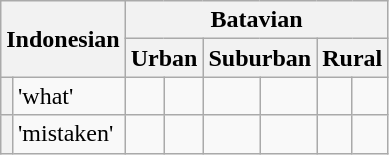<table class="wikitable">
<tr>
<th colspan="2" rowspan="2">Indonesian</th>
<th colspan="6">Batavian</th>
</tr>
<tr>
<th colspan="2">Urban</th>
<th colspan="2">Suburban</th>
<th colspan="2">Rural</th>
</tr>
<tr>
<th></th>
<td>  'what'</td>
<td></td>
<td> </td>
<td></td>
<td> </td>
<td></td>
<td> </td>
</tr>
<tr>
<th></th>
<td>  'mistaken'</td>
<td></td>
<td> </td>
<td></td>
<td> </td>
<td></td>
<td> </td>
</tr>
</table>
